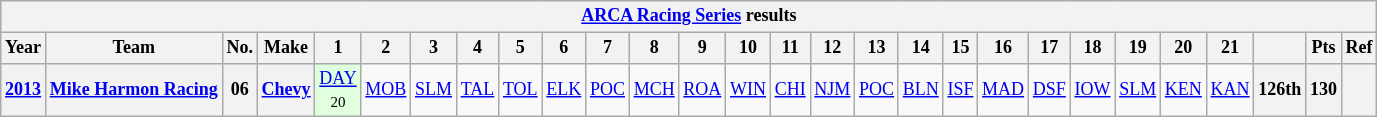<table class="wikitable" style="text-align:center; font-size:75%">
<tr>
<th colspan=45><a href='#'>ARCA Racing Series</a> results</th>
</tr>
<tr>
<th>Year</th>
<th>Team</th>
<th>No.</th>
<th>Make</th>
<th>1</th>
<th>2</th>
<th>3</th>
<th>4</th>
<th>5</th>
<th>6</th>
<th>7</th>
<th>8</th>
<th>9</th>
<th>10</th>
<th>11</th>
<th>12</th>
<th>13</th>
<th>14</th>
<th>15</th>
<th>16</th>
<th>17</th>
<th>18</th>
<th>19</th>
<th>20</th>
<th>21</th>
<th></th>
<th>Pts</th>
<th>Ref</th>
</tr>
<tr>
<th><a href='#'>2013</a></th>
<th><a href='#'>Mike Harmon Racing</a></th>
<th>06</th>
<th><a href='#'>Chevy</a></th>
<td style="background:#DFFFDF;"><a href='#'>DAY</a><br><small>20</small></td>
<td><a href='#'>MOB</a></td>
<td><a href='#'>SLM</a></td>
<td><a href='#'>TAL</a></td>
<td><a href='#'>TOL</a></td>
<td><a href='#'>ELK</a></td>
<td><a href='#'>POC</a></td>
<td><a href='#'>MCH</a></td>
<td><a href='#'>ROA</a></td>
<td><a href='#'>WIN</a></td>
<td><a href='#'>CHI</a></td>
<td><a href='#'>NJM</a></td>
<td><a href='#'>POC</a></td>
<td><a href='#'>BLN</a></td>
<td><a href='#'>ISF</a></td>
<td><a href='#'>MAD</a></td>
<td><a href='#'>DSF</a></td>
<td><a href='#'>IOW</a></td>
<td><a href='#'>SLM</a></td>
<td><a href='#'>KEN</a></td>
<td><a href='#'>KAN</a></td>
<th>126th</th>
<th>130</th>
<th></th>
</tr>
</table>
